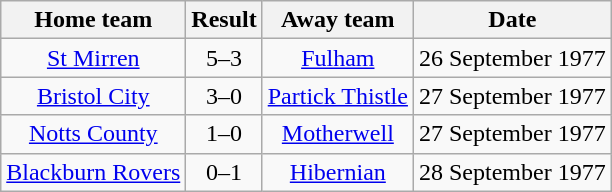<table class="wikitable" style="text-align: center">
<tr>
<th>Home team</th>
<th>Result</th>
<th>Away team</th>
<th>Date</th>
</tr>
<tr>
<td><a href='#'>St Mirren</a></td>
<td>5–3</td>
<td><a href='#'>Fulham</a></td>
<td>26 September 1977</td>
</tr>
<tr>
<td><a href='#'>Bristol City</a></td>
<td>3–0</td>
<td><a href='#'>Partick Thistle</a></td>
<td>27 September 1977</td>
</tr>
<tr>
<td><a href='#'>Notts County</a></td>
<td>1–0</td>
<td><a href='#'>Motherwell</a></td>
<td>27 September 1977</td>
</tr>
<tr>
<td><a href='#'>Blackburn Rovers</a></td>
<td>0–1</td>
<td><a href='#'>Hibernian</a></td>
<td>28 September 1977</td>
</tr>
</table>
